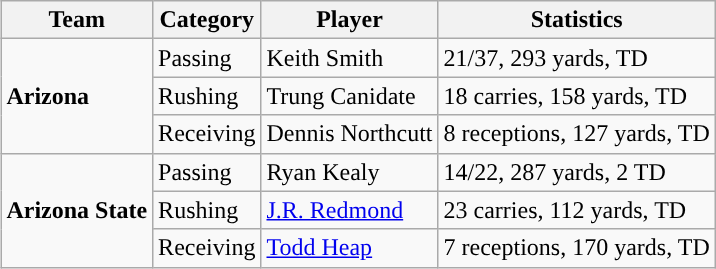<table class="wikitable" style="float: right;">
<tr>
<th>Team</th>
<th>Category</th>
<th>Player</th>
<th>Statistics</th>
</tr>
<tr>
<td rowspan=3><strong>Arizona</strong></td>
<td>Passing</td>
<td>Keith Smith</td>
<td>21/37, 293 yards, TD</td>
</tr>
<tr>
<td>Rushing</td>
<td>Trung Canidate</td>
<td>18 carries, 158 yards, TD</td>
</tr>
<tr>
<td>Receiving</td>
<td>Dennis Northcutt</td>
<td>8 receptions, 127 yards, TD</td>
</tr>
<tr>
<td rowspan=3><strong>Arizona State</strong></td>
<td>Passing</td>
<td>Ryan Kealy</td>
<td>14/22, 287 yards, 2 TD</td>
</tr>
<tr>
<td>Rushing</td>
<td><a href='#'>J.R. Redmond</a></td>
<td>23 carries, 112 yards, TD</td>
</tr>
<tr>
<td>Receiving</td>
<td><a href='#'>Todd Heap</a></td>
<td>7 receptions, 170 yards, TD</td>
</tr>
</table>
